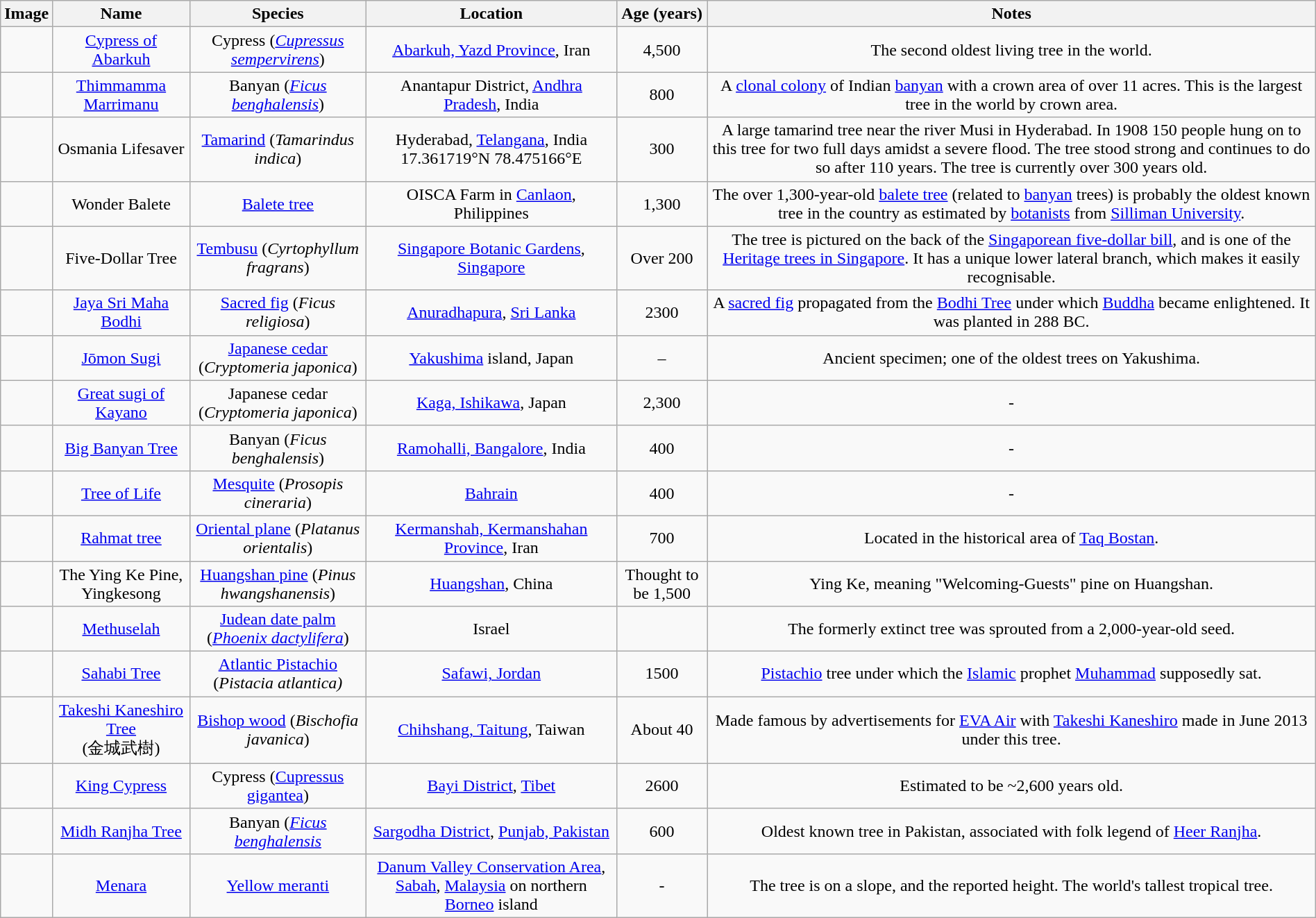<table class="sortable wikitable" style="text-align:center; width:100%;">
<tr>
<th>Image</th>
<th>Name</th>
<th>Species</th>
<th>Location</th>
<th>Age (years)</th>
<th>Notes</th>
</tr>
<tr>
<td></td>
<td><a href='#'>Cypress of Abarkuh</a></td>
<td>Cypress (<em><a href='#'>Cupressus sempervirens</a></em>)</td>
<td><a href='#'>Abarkuh, Yazd Province</a>, Iran</td>
<td>4,500</td>
<td>The second oldest living tree in the world.</td>
</tr>
<tr>
<td></td>
<td><a href='#'>Thimmamma Marrimanu</a></td>
<td>Banyan (<em><a href='#'>Ficus benghalensis</a></em>)</td>
<td>Anantapur District, <a href='#'>Andhra Pradesh</a>, India <br><small> </small></td>
<td>800</td>
<td>A <a href='#'>clonal colony</a> of Indian <a href='#'>banyan</a> with a crown area of over 11 acres. This is the largest tree in the world by crown area.</td>
</tr>
<tr>
<td></td>
<td>Osmania Lifesaver</td>
<td><a href='#'>Tamarind</a> (<em>Tamarindus indica</em>)</td>
<td>Hyderabad, <a href='#'>Telangana</a>, India<br>17.361719°N 78.475166°E<br><small> </small></td>
<td>300</td>
<td>A large tamarind tree near the river Musi in Hyderabad. In 1908 150 people hung on to this tree for two full days amidst a severe flood. The tree stood strong and continues to do so after 110 years. The tree is currently over 300 years old.</td>
</tr>
<tr>
<td></td>
<td>Wonder Balete</td>
<td><a href='#'>Balete tree</a></td>
<td>OISCA Farm in <a href='#'>Canlaon</a>, Philippines</td>
<td>1,300</td>
<td>The over 1,300-year-old <a href='#'>balete tree</a> (related to <a href='#'>banyan</a> trees) is probably the oldest known tree in the country as estimated by <a href='#'>botanists</a> from <a href='#'>Silliman University</a>.</td>
</tr>
<tr>
<td></td>
<td>Five-Dollar Tree</td>
<td><a href='#'>Tembusu</a> (<em>Cyrtophyllum fragrans</em>)</td>
<td><a href='#'>Singapore Botanic Gardens</a>, <a href='#'>Singapore</a></td>
<td>Over 200</td>
<td>The tree is pictured on the back of the <a href='#'>Singaporean five-dollar bill</a>, and is one of the <a href='#'>Heritage trees in Singapore</a>. It has a unique lower lateral branch, which makes it easily recognisable.</td>
</tr>
<tr>
<td></td>
<td><a href='#'>Jaya Sri Maha Bodhi</a></td>
<td><a href='#'>Sacred fig</a> (<em>Ficus religiosa</em>)</td>
<td><a href='#'>Anuradhapura</a>, <a href='#'>Sri Lanka</a> <br><small> </small></td>
<td>2300</td>
<td>A <a href='#'>sacred fig</a> propagated from the <a href='#'>Bodhi Tree</a> under which <a href='#'>Buddha</a> became enlightened. It was planted in 288 BC.</td>
</tr>
<tr>
<td></td>
<td><a href='#'>Jōmon Sugi</a></td>
<td><a href='#'>Japanese cedar</a> (<em>Cryptomeria japonica</em>)</td>
<td><a href='#'>Yakushima</a> island, Japan <br><small> </small></td>
<td>–</td>
<td>Ancient specimen; one of the oldest trees on Yakushima.</td>
</tr>
<tr>
<td></td>
<td><a href='#'>Great sugi of Kayano</a></td>
<td>Japanese cedar (<em>Cryptomeria japonica</em>)</td>
<td><a href='#'>Kaga, Ishikawa</a>, Japan <br><small> </small></td>
<td>2,300</td>
<td>-</td>
</tr>
<tr>
<td></td>
<td><a href='#'>Big Banyan Tree</a></td>
<td>Banyan (<em>Ficus benghalensis</em>)</td>
<td><a href='#'>Ramohalli, Bangalore</a>, India <br><small> </small></td>
<td>400</td>
<td>-</td>
</tr>
<tr>
<td></td>
<td><a href='#'>Tree of Life</a></td>
<td><a href='#'>Mesquite</a> (<em>Prosopis cineraria</em>)</td>
<td><a href='#'>Bahrain</a> <br><small> </small></td>
<td>400</td>
<td>-</td>
</tr>
<tr>
<td></td>
<td><a href='#'>Rahmat tree</a></td>
<td><a href='#'>Oriental plane</a> (<em>Platanus orientalis</em>)</td>
<td><a href='#'>Kermanshah, Kermanshahan Province</a>, Iran</td>
<td>700</td>
<td>Located in the historical area of <a href='#'>Taq Bostan</a>.</td>
</tr>
<tr>
<td></td>
<td>The Ying Ke Pine, Yingkesong</td>
<td><a href='#'>Huangshan pine</a> (<em>Pinus hwangshanensis</em>)</td>
<td><a href='#'>Huangshan</a>, China</td>
<td>Thought to be 1,500</td>
<td>Ying Ke, meaning "Welcoming-Guests" pine on Huangshan.</td>
</tr>
<tr>
<td></td>
<td><a href='#'>Methuselah</a></td>
<td><a href='#'>Judean date palm</a> (<em><a href='#'>Phoenix dactylifera</a></em>)</td>
<td>Israel</td>
<td></td>
<td>The formerly extinct tree was sprouted from a 2,000-year-old seed.</td>
</tr>
<tr>
<td></td>
<td><a href='#'>Sahabi Tree</a></td>
<td><a href='#'>Atlantic Pistachio</a> (<em>Pistacia atlantica)</em></td>
<td><a href='#'>Safawi, Jordan</a></td>
<td>1500</td>
<td><a href='#'>Pistachio</a> tree under which the <a href='#'>Islamic</a> prophet <a href='#'>Muhammad</a> supposedly sat.</td>
</tr>
<tr>
<td></td>
<td><a href='#'>Takeshi Kaneshiro Tree</a><br>(金城武樹)</td>
<td><a href='#'>Bishop wood</a> (<em>Bischofia javanica</em>)</td>
<td><a href='#'>Chihshang, Taitung</a>, Taiwan</td>
<td>About 40</td>
<td>Made famous by advertisements for <a href='#'>EVA Air</a> with <a href='#'>Takeshi Kaneshiro</a> made in June 2013 under this tree.</td>
</tr>
<tr>
<td></td>
<td><a href='#'>King Cypress</a></td>
<td>Cypress (<a href='#'>Cupressus gigantea</a>)</td>
<td><a href='#'>Bayi District</a>, <a href='#'>Tibet</a></td>
<td>2600</td>
<td>Estimated to be ~2,600 years old.</td>
</tr>
<tr>
<td></td>
<td><a href='#'>Midh Ranjha Tree</a></td>
<td>Banyan (<em><a href='#'>Ficus benghalensis</a></em></td>
<td><a href='#'>Sargodha District</a>, <a href='#'>Punjab, Pakistan</a></td>
<td>600</td>
<td>Oldest known tree in Pakistan, associated with folk legend of <a href='#'>Heer Ranjha</a>.</td>
</tr>
<tr>
<td></td>
<td><a href='#'>Menara</a></td>
<td><a href='#'>Yellow meranti</a></td>
<td><a href='#'>Danum Valley Conservation Area</a>, <a href='#'>Sabah</a>, <a href='#'>Malaysia</a> on northern <a href='#'>Borneo</a> island</td>
<td>-</td>
<td>The tree is on a slope, and the reported  height. The world's tallest tropical tree.</td>
</tr>
</table>
